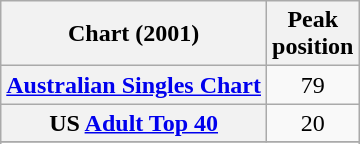<table class="wikitable sortable plainrowheaders">
<tr>
<th scope="col">Chart (2001)</th>
<th scope="col">Peak<br>position</th>
</tr>
<tr>
<th scope="row"><a href='#'>Australian Singles Chart</a></th>
<td style="text-align:center;">79</td>
</tr>
<tr>
<th scope="row">US <a href='#'>Adult Top 40</a></th>
<td style="text-align:center;">20</td>
</tr>
<tr>
</tr>
<tr>
</tr>
</table>
